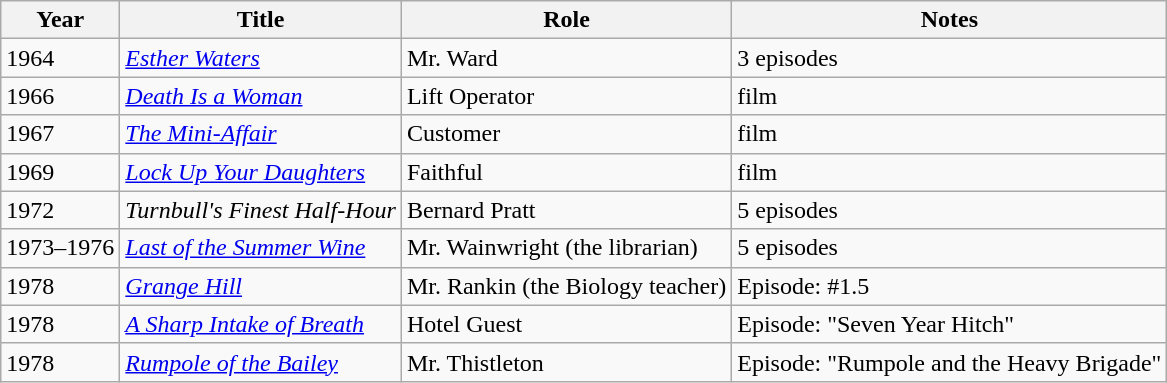<table class= "wikitable">
<tr>
<th>Year</th>
<th>Title</th>
<th>Role</th>
<th>Notes</th>
</tr>
<tr>
<td>1964</td>
<td><em><a href='#'>Esther Waters</a></em></td>
<td>Mr. Ward</td>
<td>3 episodes</td>
</tr>
<tr>
<td>1966</td>
<td><em><a href='#'>Death Is a Woman</a></em></td>
<td>Lift Operator</td>
<td>film</td>
</tr>
<tr>
<td>1967</td>
<td><em><a href='#'>The Mini-Affair</a></em></td>
<td>Customer</td>
<td>film</td>
</tr>
<tr>
<td>1969</td>
<td><em><a href='#'>Lock Up Your Daughters</a></em></td>
<td>Faithful</td>
<td>film</td>
</tr>
<tr>
<td>1972</td>
<td><em>Turnbull's Finest Half-Hour</em></td>
<td>Bernard Pratt</td>
<td>5 episodes</td>
</tr>
<tr>
<td>1973–1976</td>
<td><em><a href='#'>Last of the Summer Wine</a></em></td>
<td>Mr. Wainwright (the librarian)</td>
<td>5 episodes</td>
</tr>
<tr>
<td>1978</td>
<td><em><a href='#'>Grange Hill</a></em></td>
<td>Mr. Rankin (the Biology teacher)</td>
<td>Episode: #1.5</td>
</tr>
<tr>
<td>1978</td>
<td><em><a href='#'>A Sharp Intake of Breath</a></em></td>
<td>Hotel Guest</td>
<td>Episode: "Seven Year Hitch"</td>
</tr>
<tr>
<td>1978</td>
<td><em><a href='#'>Rumpole of the Bailey</a></em></td>
<td>Mr. Thistleton</td>
<td>Episode: "Rumpole and the Heavy Brigade"</td>
</tr>
</table>
